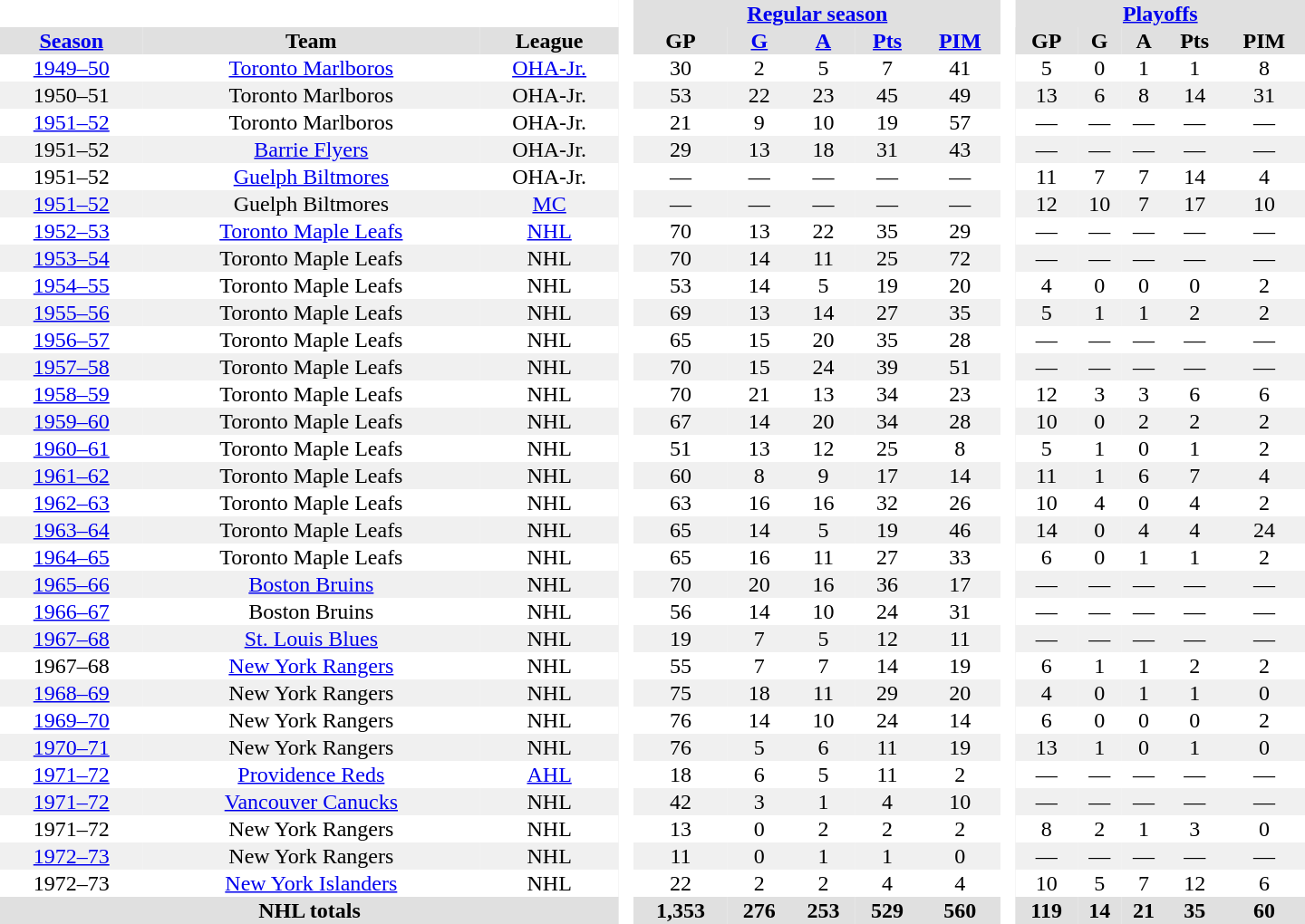<table border="0" cellpadding="1" cellspacing="0" style="text-align:center; width:60em;">
<tr style="background:#e0e0e0;">
<th colspan="3"  bgcolor="#ffffff"> </th>
<th rowspan="99" bgcolor="#ffffff"> </th>
<th colspan="5"><a href='#'>Regular season</a></th>
<th rowspan="99" bgcolor="#ffffff"> </th>
<th colspan="5"><a href='#'>Playoffs</a></th>
</tr>
<tr style="background:#e0e0e0;">
<th><a href='#'>Season</a></th>
<th>Team</th>
<th>League</th>
<th>GP</th>
<th><a href='#'>G</a></th>
<th><a href='#'>A</a></th>
<th><a href='#'>Pts</a></th>
<th><a href='#'>PIM</a></th>
<th>GP</th>
<th>G</th>
<th>A</th>
<th>Pts</th>
<th>PIM</th>
</tr>
<tr>
<td><a href='#'>1949–50</a></td>
<td><a href='#'>Toronto Marlboros</a></td>
<td><a href='#'>OHA-Jr.</a></td>
<td>30</td>
<td>2</td>
<td>5</td>
<td>7</td>
<td>41</td>
<td>5</td>
<td>0</td>
<td>1</td>
<td>1</td>
<td>8</td>
</tr>
<tr style="background:#f0f0f0;">
<td>1950–51</td>
<td>Toronto Marlboros</td>
<td>OHA-Jr.</td>
<td>53</td>
<td>22</td>
<td>23</td>
<td>45</td>
<td>49</td>
<td>13</td>
<td>6</td>
<td>8</td>
<td>14</td>
<td>31</td>
</tr>
<tr>
<td><a href='#'>1951–52</a></td>
<td>Toronto Marlboros</td>
<td>OHA-Jr.</td>
<td>21</td>
<td>9</td>
<td>10</td>
<td>19</td>
<td>57</td>
<td>—</td>
<td>—</td>
<td>—</td>
<td>—</td>
<td>—</td>
</tr>
<tr style="background:#f0f0f0;">
<td>1951–52</td>
<td><a href='#'>Barrie Flyers</a></td>
<td>OHA-Jr.</td>
<td>29</td>
<td>13</td>
<td>18</td>
<td>31</td>
<td>43</td>
<td>—</td>
<td>—</td>
<td>—</td>
<td>—</td>
<td>—</td>
</tr>
<tr>
<td>1951–52</td>
<td><a href='#'>Guelph Biltmores</a></td>
<td>OHA-Jr.</td>
<td>—</td>
<td>—</td>
<td>—</td>
<td>—</td>
<td>—</td>
<td>11</td>
<td>7</td>
<td>7</td>
<td>14</td>
<td>4</td>
</tr>
<tr style="background:#f0f0f0;">
<td><a href='#'>1951–52</a></td>
<td>Guelph Biltmores</td>
<td><a href='#'>MC</a></td>
<td>—</td>
<td>—</td>
<td>—</td>
<td>—</td>
<td>—</td>
<td>12</td>
<td>10</td>
<td>7</td>
<td>17</td>
<td>10</td>
</tr>
<tr>
<td><a href='#'>1952–53</a></td>
<td><a href='#'>Toronto Maple Leafs</a></td>
<td><a href='#'>NHL</a></td>
<td>70</td>
<td>13</td>
<td>22</td>
<td>35</td>
<td>29</td>
<td>—</td>
<td>—</td>
<td>—</td>
<td>—</td>
<td>—</td>
</tr>
<tr style="background:#f0f0f0;">
<td><a href='#'>1953–54</a></td>
<td>Toronto Maple Leafs</td>
<td>NHL</td>
<td>70</td>
<td>14</td>
<td>11</td>
<td>25</td>
<td>72</td>
<td>—</td>
<td>—</td>
<td>—</td>
<td>—</td>
<td>—</td>
</tr>
<tr>
<td><a href='#'>1954–55</a></td>
<td>Toronto Maple Leafs</td>
<td>NHL</td>
<td>53</td>
<td>14</td>
<td>5</td>
<td>19</td>
<td>20</td>
<td>4</td>
<td>0</td>
<td>0</td>
<td>0</td>
<td>2</td>
</tr>
<tr style="background:#f0f0f0;">
<td><a href='#'>1955–56</a></td>
<td>Toronto Maple Leafs</td>
<td>NHL</td>
<td>69</td>
<td>13</td>
<td>14</td>
<td>27</td>
<td>35</td>
<td>5</td>
<td>1</td>
<td>1</td>
<td>2</td>
<td>2</td>
</tr>
<tr>
<td><a href='#'>1956–57</a></td>
<td>Toronto Maple Leafs</td>
<td>NHL</td>
<td>65</td>
<td>15</td>
<td>20</td>
<td>35</td>
<td>28</td>
<td>—</td>
<td>—</td>
<td>—</td>
<td>—</td>
<td>—</td>
</tr>
<tr style="background:#f0f0f0;">
<td><a href='#'>1957–58</a></td>
<td>Toronto Maple Leafs</td>
<td>NHL</td>
<td>70</td>
<td>15</td>
<td>24</td>
<td>39</td>
<td>51</td>
<td>—</td>
<td>—</td>
<td>—</td>
<td>—</td>
<td>—</td>
</tr>
<tr>
<td><a href='#'>1958–59</a></td>
<td>Toronto Maple Leafs</td>
<td>NHL</td>
<td>70</td>
<td>21</td>
<td>13</td>
<td>34</td>
<td>23</td>
<td>12</td>
<td>3</td>
<td>3</td>
<td>6</td>
<td>6</td>
</tr>
<tr style="background:#f0f0f0;">
<td><a href='#'>1959–60</a></td>
<td>Toronto Maple Leafs</td>
<td>NHL</td>
<td>67</td>
<td>14</td>
<td>20</td>
<td>34</td>
<td>28</td>
<td>10</td>
<td>0</td>
<td>2</td>
<td>2</td>
<td>2</td>
</tr>
<tr>
<td><a href='#'>1960–61</a></td>
<td>Toronto Maple Leafs</td>
<td>NHL</td>
<td>51</td>
<td>13</td>
<td>12</td>
<td>25</td>
<td>8</td>
<td>5</td>
<td>1</td>
<td>0</td>
<td>1</td>
<td>2</td>
</tr>
<tr style="background:#f0f0f0;">
<td><a href='#'>1961–62</a></td>
<td>Toronto Maple Leafs</td>
<td>NHL</td>
<td>60</td>
<td>8</td>
<td>9</td>
<td>17</td>
<td>14</td>
<td>11</td>
<td>1</td>
<td>6</td>
<td>7</td>
<td>4</td>
</tr>
<tr>
<td><a href='#'>1962–63</a></td>
<td>Toronto Maple Leafs</td>
<td>NHL</td>
<td>63</td>
<td>16</td>
<td>16</td>
<td>32</td>
<td>26</td>
<td>10</td>
<td>4</td>
<td>0</td>
<td>4</td>
<td>2</td>
</tr>
<tr style="background:#f0f0f0;">
<td><a href='#'>1963–64</a></td>
<td>Toronto Maple Leafs</td>
<td>NHL</td>
<td>65</td>
<td>14</td>
<td>5</td>
<td>19</td>
<td>46</td>
<td>14</td>
<td>0</td>
<td>4</td>
<td>4</td>
<td>24</td>
</tr>
<tr>
<td><a href='#'>1964–65</a></td>
<td>Toronto Maple Leafs</td>
<td>NHL</td>
<td>65</td>
<td>16</td>
<td>11</td>
<td>27</td>
<td>33</td>
<td>6</td>
<td>0</td>
<td>1</td>
<td>1</td>
<td>2</td>
</tr>
<tr style="background:#f0f0f0;">
<td><a href='#'>1965–66</a></td>
<td><a href='#'>Boston Bruins</a></td>
<td>NHL</td>
<td>70</td>
<td>20</td>
<td>16</td>
<td>36</td>
<td>17</td>
<td>—</td>
<td>—</td>
<td>—</td>
<td>—</td>
<td>—</td>
</tr>
<tr>
<td><a href='#'>1966–67</a></td>
<td>Boston Bruins</td>
<td>NHL</td>
<td>56</td>
<td>14</td>
<td>10</td>
<td>24</td>
<td>31</td>
<td>—</td>
<td>—</td>
<td>—</td>
<td>—</td>
<td>—</td>
</tr>
<tr style="background:#f0f0f0;">
<td><a href='#'>1967–68</a></td>
<td><a href='#'>St. Louis Blues</a></td>
<td>NHL</td>
<td>19</td>
<td>7</td>
<td>5</td>
<td>12</td>
<td>11</td>
<td>—</td>
<td>—</td>
<td>—</td>
<td>—</td>
<td>—</td>
</tr>
<tr>
<td>1967–68</td>
<td><a href='#'>New York Rangers</a></td>
<td>NHL</td>
<td>55</td>
<td>7</td>
<td>7</td>
<td>14</td>
<td>19</td>
<td>6</td>
<td>1</td>
<td>1</td>
<td>2</td>
<td>2</td>
</tr>
<tr style="background:#f0f0f0;">
<td><a href='#'>1968–69</a></td>
<td>New York Rangers</td>
<td>NHL</td>
<td>75</td>
<td>18</td>
<td>11</td>
<td>29</td>
<td>20</td>
<td>4</td>
<td>0</td>
<td>1</td>
<td>1</td>
<td>0</td>
</tr>
<tr>
<td><a href='#'>1969–70</a></td>
<td>New York Rangers</td>
<td>NHL</td>
<td>76</td>
<td>14</td>
<td>10</td>
<td>24</td>
<td>14</td>
<td>6</td>
<td>0</td>
<td>0</td>
<td>0</td>
<td>2</td>
</tr>
<tr style="background:#f0f0f0;">
<td><a href='#'>1970–71</a></td>
<td>New York Rangers</td>
<td>NHL</td>
<td>76</td>
<td>5</td>
<td>6</td>
<td>11</td>
<td>19</td>
<td>13</td>
<td>1</td>
<td>0</td>
<td>1</td>
<td>0</td>
</tr>
<tr>
<td><a href='#'>1971–72</a></td>
<td><a href='#'>Providence Reds</a></td>
<td><a href='#'>AHL</a></td>
<td>18</td>
<td>6</td>
<td>5</td>
<td>11</td>
<td>2</td>
<td>—</td>
<td>—</td>
<td>—</td>
<td>—</td>
<td>—</td>
</tr>
<tr style="background:#f0f0f0;">
<td><a href='#'>1971–72</a></td>
<td><a href='#'>Vancouver Canucks</a></td>
<td>NHL</td>
<td>42</td>
<td>3</td>
<td>1</td>
<td>4</td>
<td>10</td>
<td>—</td>
<td>—</td>
<td>—</td>
<td>—</td>
<td>—</td>
</tr>
<tr>
<td>1971–72</td>
<td>New York Rangers</td>
<td>NHL</td>
<td>13</td>
<td>0</td>
<td>2</td>
<td>2</td>
<td>2</td>
<td>8</td>
<td>2</td>
<td>1</td>
<td>3</td>
<td>0</td>
</tr>
<tr style="background:#f0f0f0;">
<td><a href='#'>1972–73</a></td>
<td>New York Rangers</td>
<td>NHL</td>
<td>11</td>
<td>0</td>
<td>1</td>
<td>1</td>
<td>0</td>
<td>—</td>
<td>—</td>
<td>—</td>
<td>—</td>
<td>—</td>
</tr>
<tr>
<td>1972–73</td>
<td><a href='#'>New York Islanders</a></td>
<td>NHL</td>
<td>22</td>
<td>2</td>
<td>2</td>
<td>4</td>
<td>4</td>
<td>10</td>
<td>5</td>
<td>7</td>
<td>12</td>
<td>6</td>
</tr>
<tr style="background:#e0e0e0;">
<th colspan="3">NHL totals</th>
<th>1,353</th>
<th>276</th>
<th>253</th>
<th>529</th>
<th>560</th>
<th>119</th>
<th>14</th>
<th>21</th>
<th>35</th>
<th>60</th>
</tr>
</table>
